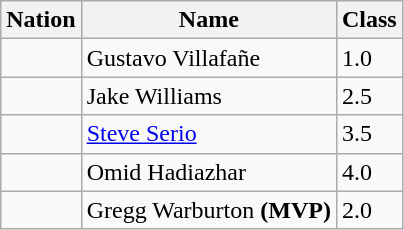<table class="wikitable">
<tr>
<th>Nation</th>
<th>Name</th>
<th>Class</th>
</tr>
<tr>
<td></td>
<td>Gustavo Villafañe</td>
<td>1.0</td>
</tr>
<tr>
<td></td>
<td>Jake Williams</td>
<td>2.5</td>
</tr>
<tr>
<td></td>
<td><a href='#'>Steve Serio</a></td>
<td>3.5</td>
</tr>
<tr>
<td></td>
<td>Omid Hadiazhar</td>
<td>4.0</td>
</tr>
<tr>
<td></td>
<td>Gregg Warburton <strong>(MVP)</strong></td>
<td>2.0</td>
</tr>
</table>
